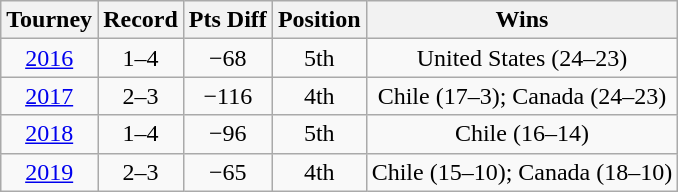<table class = wikitable style=text-align:center>
<tr>
<th>Tourney</th>
<th>Record</th>
<th>Pts Diff</th>
<th>Position</th>
<th>Wins</th>
</tr>
<tr>
<td><a href='#'>2016</a></td>
<td>1–4</td>
<td>−68</td>
<td>5th</td>
<td>United States (24–23)</td>
</tr>
<tr>
<td><a href='#'>2017</a></td>
<td>2–3</td>
<td>−116</td>
<td>4th</td>
<td>Chile (17–3); Canada (24–23)</td>
</tr>
<tr>
<td><a href='#'>2018</a></td>
<td>1–4</td>
<td>−96</td>
<td>5th</td>
<td>Chile (16–14)</td>
</tr>
<tr>
<td><a href='#'>2019</a></td>
<td>2–3</td>
<td>−65</td>
<td>4th</td>
<td>Chile (15–10); Canada (18–10)</td>
</tr>
</table>
